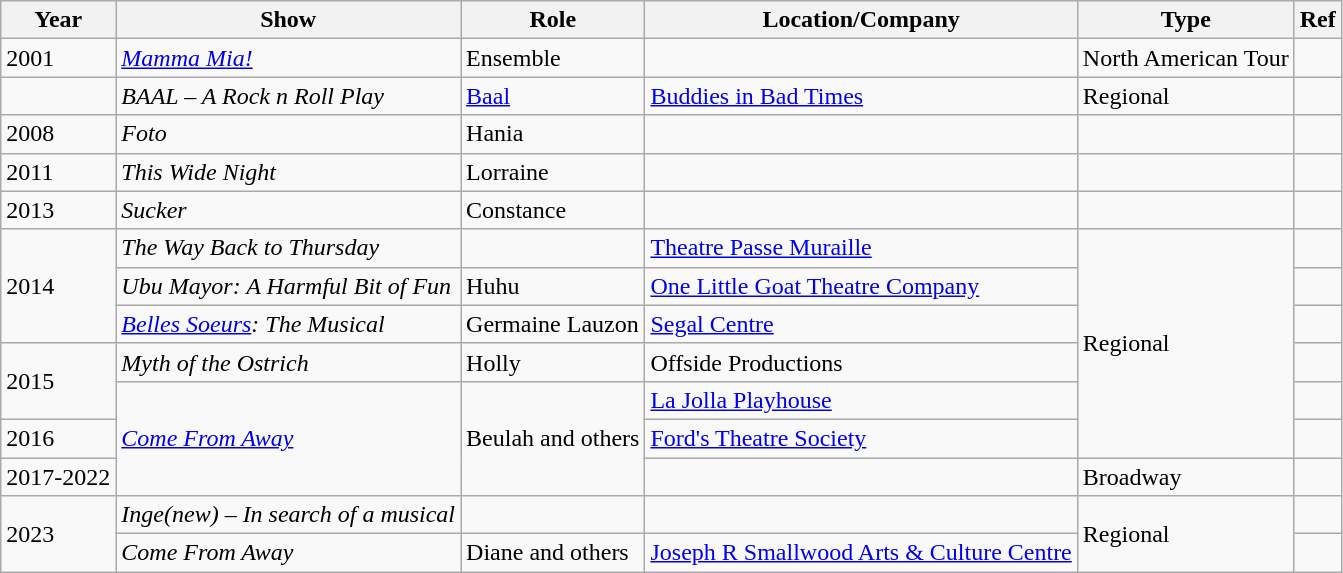<table class="wikitable">
<tr>
<th>Year</th>
<th>Show</th>
<th>Role</th>
<th>Location/Company</th>
<th>Type</th>
<th>Ref</th>
</tr>
<tr>
<td>2001</td>
<td><em><a href='#'>Mamma Mia!</a></em></td>
<td>Ensemble</td>
<td></td>
<td>North American Tour</td>
<td></td>
</tr>
<tr>
<td></td>
<td><em>BAAL – A Rock n Roll Play</em></td>
<td><a href='#'>Baal</a></td>
<td><a href='#'>Buddies in Bad Times</a></td>
<td>Regional</td>
<td></td>
</tr>
<tr>
<td>2008</td>
<td><em>Foto</em></td>
<td>Hania</td>
<td></td>
<td></td>
<td></td>
</tr>
<tr>
<td>2011</td>
<td><em>This Wide Night</em></td>
<td>Lorraine</td>
<td></td>
<td></td>
<td></td>
</tr>
<tr>
<td>2013</td>
<td><em>Sucker</em></td>
<td>Constance</td>
<td></td>
<td></td>
<td></td>
</tr>
<tr>
<td rowspan="3">2014</td>
<td><em>The Way Back to Thursday</em></td>
<td></td>
<td><a href='#'>Theatre Passe Muraille</a></td>
<td rowspan="6">Regional</td>
<td></td>
</tr>
<tr>
<td><em>Ubu Mayor: A Harmful Bit of Fun</em></td>
<td>Huhu</td>
<td><a href='#'>One Little Goat Theatre Company</a></td>
<td></td>
</tr>
<tr>
<td><em><a href='#'>Belles Soeurs</a>: The Musical</em></td>
<td>Germaine Lauzon</td>
<td><a href='#'>Segal Centre</a></td>
<td></td>
</tr>
<tr>
<td rowspan="2">2015</td>
<td><em>Myth of the Ostrich</em></td>
<td>Holly</td>
<td>Offside Productions</td>
<td></td>
</tr>
<tr>
<td rowspan="3"><em><a href='#'>Come From Away</a></em></td>
<td rowspan="3">Beulah and others</td>
<td><a href='#'>La Jolla Playhouse</a></td>
<td></td>
</tr>
<tr>
<td>2016</td>
<td><a href='#'>Ford's Theatre Society</a></td>
<td></td>
</tr>
<tr>
<td>2017-2022</td>
<td></td>
<td>Broadway</td>
<td></td>
</tr>
<tr>
<td rowspan="2">2023</td>
<td><em>Inge(new) – In search of a musical</em></td>
<td></td>
<td></td>
<td rowspan="2">Regional</td>
<td></td>
</tr>
<tr>
<td><em>Come From Away</em></td>
<td>Diane and others</td>
<td><a href='#'>Joseph R Smallwood Arts & Culture Centre</a></td>
<td></td>
</tr>
</table>
